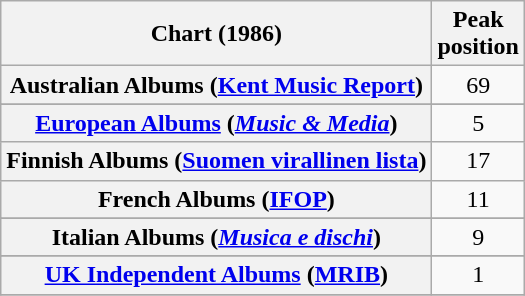<table class="wikitable sortable plainrowheaders" style="text-align:center">
<tr>
<th scope="col">Chart (1986)</th>
<th scope="col">Peak<br>position</th>
</tr>
<tr>
<th scope="row">Australian Albums (<a href='#'>Kent Music Report</a>)</th>
<td>69</td>
</tr>
<tr>
</tr>
<tr>
</tr>
<tr>
</tr>
<tr>
<th scope="row"><a href='#'>European Albums</a> (<em><a href='#'>Music & Media</a></em>)</th>
<td>5</td>
</tr>
<tr>
<th scope="row">Finnish Albums (<a href='#'>Suomen virallinen lista</a>)</th>
<td>17</td>
</tr>
<tr>
<th scope="row">French Albums (<a href='#'>IFOP</a>)</th>
<td>11</td>
</tr>
<tr>
</tr>
<tr>
<th scope="row">Italian Albums (<em><a href='#'>Musica e dischi</a></em>)</th>
<td>9</td>
</tr>
<tr>
</tr>
<tr>
</tr>
<tr>
</tr>
<tr>
</tr>
<tr>
<th scope="row"><a href='#'>UK Independent Albums</a> (<a href='#'>MRIB</a>)</th>
<td>1</td>
</tr>
<tr>
</tr>
</table>
